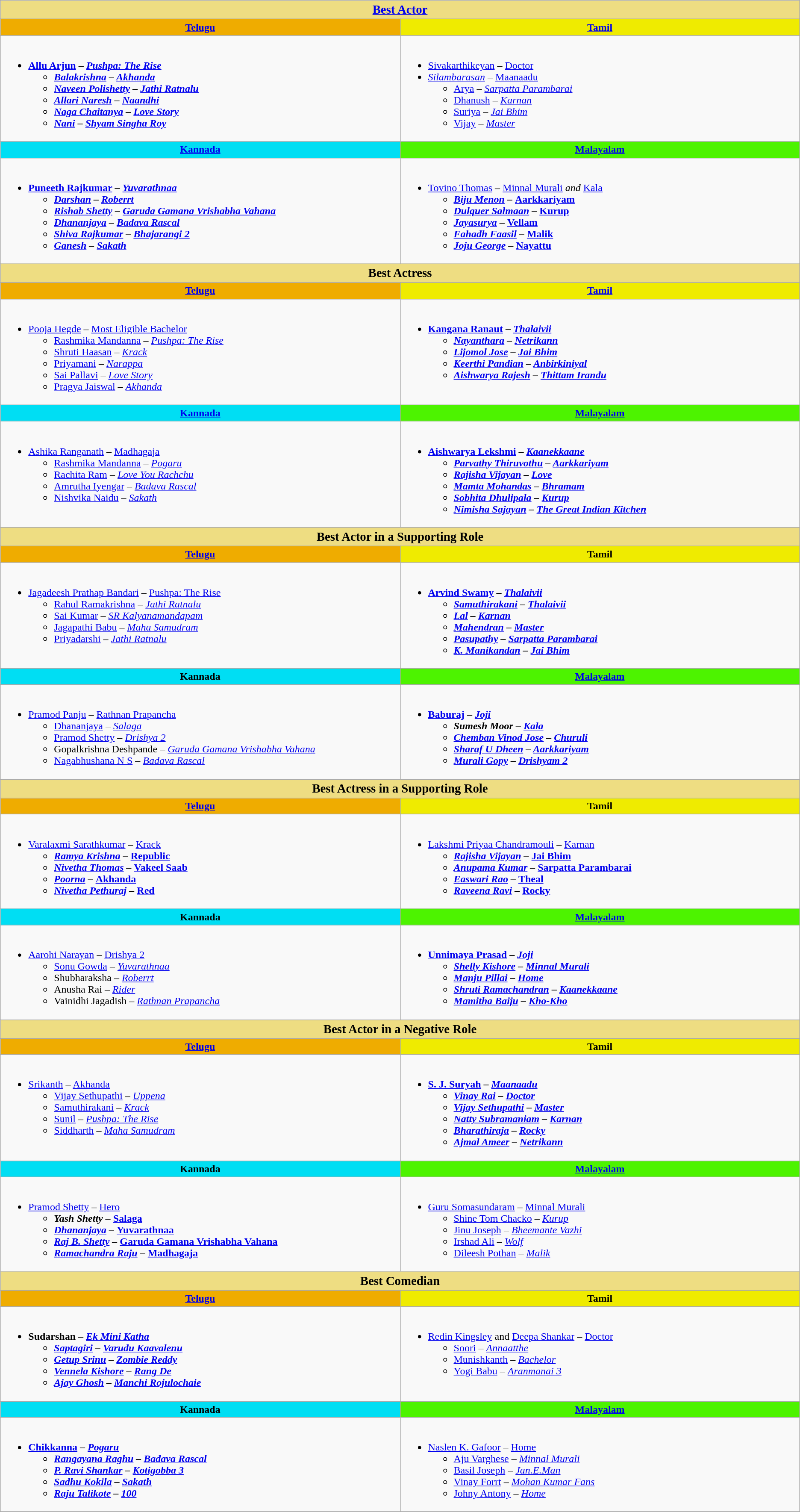<table class="wikitable" |>
<tr>
<th colspan="2" ! style="background:#eedd82; width:3000px; text-align:center;"><big><a href='#'>Best Actor</a></big></th>
</tr>
<tr>
<th ! style="background:#efac00; width:50%; text-align:center;"><a href='#'>Telugu</a></th>
<th ! style="background:#efeb00; width:50%; text-align:center;"><a href='#'>Tamil</a></th>
</tr>
<tr>
<td valign="top"><br><ul><li><strong><a href='#'>Allu Arjun</a> – <em><a href='#'>Pushpa: The Rise</a><strong><em><ul><li><a href='#'>Balakrishna</a> – </em><a href='#'>Akhanda</a><em></li><li><a href='#'>Naveen Polishetty</a> – </em><a href='#'>Jathi Ratnalu</a><em></li><li><a href='#'>Allari Naresh</a> – </em><a href='#'>Naandhi</a><em></li><li><a href='#'>Naga Chaitanya</a> – <a href='#'></em>Love Story<em></a></li><li><a href='#'>Nani</a> – </em><a href='#'>Shyam Singha Roy</a><em></li></ul></li></ul></td>
<td valign="top"><br><ul><li></strong><a href='#'>Sivakarthikeyan</a> – <a href='#'></em>Doctor<em></a><strong></li><li></strong><a href='#'>Silambarasan</a> – </em><a href='#'>Maanaadu</a></em></strong><ul><li><a href='#'>Arya</a> – <em><a href='#'>Sarpatta Parambarai</a></em></li><li><a href='#'>Dhanush</a> – <a href='#'><em>Karnan</em></a></li><li><a href='#'>Suriya</a> – <a href='#'><em>Jai Bhim</em></a></li><li><a href='#'>Vijay</a> – <a href='#'><em>Master</em></a></li></ul></li></ul></td>
</tr>
<tr>
<th ! style="background:#00def3; text-align:center;"><a href='#'>Kannada</a></th>
<th ! style="background:#4df300; text-align:center;"><a href='#'>Malayalam</a></th>
</tr>
<tr>
<td valign="top"><br><ul><li><strong><a href='#'>Puneeth Rajkumar</a> – <em><a href='#'>Yuvarathnaa</a><strong><em><ul><li><a href='#'>Darshan</a> – </em><a href='#'>Roberrt</a><em></li><li><a href='#'>Rishab Shetty</a> – </em><a href='#'>Garuda Gamana Vrishabha Vahana</a><em></li><li><a href='#'>Dhananjaya</a> – </em><a href='#'>Badava Rascal</a><em></li><li><a href='#'>Shiva Rajkumar</a> – </em><a href='#'>Bhajarangi 2</a><em></li><li><a href='#'>Ganesh</a> – </em><a href='#'>Sakath</a><em></li></ul></li></ul></td>
<td><br><ul><li></strong><a href='#'>Tovino Thomas</a> – </em><a href='#'>Minnal Murali</a><em> and <a href='#'></em>Kala<em></a><strong><ul><li><a href='#'>Biju Menon</a> – </em><a href='#'>Aarkkariyam</a><em></li><li><a href='#'>Dulquer Salmaan</a> – </em><a href='#'>Kurup</a><em></li><li><a href='#'>Jayasurya</a> – </em><a href='#'>Vellam</a><em></li><li><a href='#'>Fahadh Faasil</a> – </em><a href='#'>Malik</a><em></li><li><a href='#'>Joju George</a> – </em><a href='#'>Nayattu</a><em></li></ul></li></ul></td>
</tr>
<tr>
<th colspan="2" ! style="background:#eedd82; width:3000px; text-align:center;"><big>Best Actress</big></th>
</tr>
<tr>
<th ! style="background:#efac00; width:50%; text-align:center;"><a href='#'>Telugu</a></th>
<th ! style="background:#efeb00; width:50%; text-align:center;"><a href='#'>Tamil</a></th>
</tr>
<tr>
<td valign="top"><br><ul><li></strong><a href='#'>Pooja Hegde</a> – </em><a href='#'>Most Eligible Bachelor</a></em></strong><ul><li><a href='#'>Rashmika Mandanna</a> – <em><a href='#'>Pushpa: The Rise</a></em></li><li><a href='#'>Shruti Haasan</a> – <a href='#'><em>Krack</em></a></li><li><a href='#'>Priyamani</a> – <em><a href='#'>Narappa</a></em></li><li><a href='#'>Sai Pallavi</a> – <a href='#'><em>Love Story</em></a></li><li><a href='#'>Pragya Jaiswal</a> – <em><a href='#'>Akhanda</a></em></li></ul></li></ul></td>
<td valign="top"><br><ul><li><strong><a href='#'>Kangana Ranaut</a> – <em><a href='#'>Thalaivii</a><strong><em><ul><li><a href='#'>Nayanthara</a> – <a href='#'></em>Netrikann<em></a></li><li><a href='#'>Lijomol Jose</a> – <a href='#'></em>Jai Bhim<em></a></li><li><a href='#'>Keerthi Pandian</a> – </em><a href='#'>Anbirkiniyal</a><em></li><li><a href='#'>Aishwarya Rajesh</a> – </em><a href='#'>Thittam Irandu</a><em></li></ul></li></ul></td>
</tr>
<tr>
<th ! style="background:#00def3; text-align:center;"><a href='#'>Kannada</a></th>
<th ! style="background:#4df300; text-align:center;"><a href='#'>Malayalam</a></th>
</tr>
<tr>
<td valign="top"><br><ul><li></strong><a href='#'>Ashika Ranganath</a> – </em><a href='#'>Madhagaja</a></em></strong><ul><li><a href='#'>Rashmika Mandanna</a> – <em><a href='#'>Pogaru</a></em></li><li><a href='#'>Rachita Ram</a> – <em><a href='#'>Love You Rachchu</a></em></li><li><a href='#'>Amrutha Iyengar</a> – <em><a href='#'>Badava Rascal</a></em></li><li><a href='#'>Nishvika Naidu</a> – <em><a href='#'>Sakath</a></em></li></ul></li></ul></td>
<td><br><ul><li><strong><a href='#'>Aishwarya Lekshmi</a> – <em><a href='#'>Kaanekkaane</a><strong><em><ul><li><a href='#'>Parvathy Thiruvothu</a> – </em><a href='#'>Aarkkariyam</a><em></li><li><a href='#'>Rajisha Vijayan</a> – </em><a href='#'>Love</a><em></li><li><a href='#'>Mamta Mohandas</a> – </em><a href='#'>Bhramam</a><em></li><li><a href='#'>Sobhita Dhulipala</a> – </em><a href='#'>Kurup</a><em></li><li><a href='#'>Nimisha Sajayan</a> – </em><a href='#'>The Great Indian Kitchen</a><em></li></ul></li></ul></td>
</tr>
<tr>
<th colspan="2" ! style="background:#eedd82; width:3000px; text-align:center;"><big>Best Actor in a Supporting Role</big></th>
</tr>
<tr>
<th ! style="background:#efac00; width:50%; text-align:center;"><a href='#'>Telugu</a></th>
<th ! style="background:#efeb00; width:50%; text-align:center;">Tamil</th>
</tr>
<tr>
<td valign="top"><br><ul><li></strong><a href='#'>Jagadeesh Prathap Bandari</a> – </em><a href='#'>Pushpa: The Rise</a></em></strong><ul><li><a href='#'>Rahul Ramakrishna</a> – <em><a href='#'>Jathi Ratnalu</a></em></li><li><a href='#'>Sai Kumar</a> – <em><a href='#'>SR Kalyanamandapam</a></em></li><li><a href='#'>Jagapathi Babu</a> – <em><a href='#'>Maha Samudram</a></em></li><li><a href='#'>Priyadarshi</a> – <em><a href='#'>Jathi Ratnalu</a></em></li></ul></li></ul></td>
<td valign="top"><br><ul><li><strong><a href='#'>Arvind Swamy</a></strong> <strong>– <em><a href='#'>Thalaivii</a><strong><em><ul><li><a href='#'>Samuthirakani</a> – </em><a href='#'>Thalaivii</a><em></li><li><a href='#'>Lal</a> – <a href='#'></em>Karnan<em></a></li><li><a href='#'>Mahendran</a> – <a href='#'></em>Master<em></a></li><li><a href='#'>Pasupathy</a> – </em><a href='#'>Sarpatta Parambarai</a><em></li><li><a href='#'>K. Manikandan</a> – <a href='#'></em>Jai Bhim<em></a></li></ul></li></ul></td>
</tr>
<tr>
<th ! style="background:#00def3; text-align:center;">Kannada</th>
<th ! style="background:#4df300; text-align:center;"><a href='#'>Malayalam</a></th>
</tr>
<tr>
<td valign="top"><br><ul><li></strong><a href='#'>Pramod Panju</a><strong> </strong>– </em><a href='#'>Rathnan Prapancha</a></em></strong><ul><li><a href='#'>Dhananjaya</a> – <a href='#'><em>Salaga</em></a></li><li><a href='#'>Pramod Shetty</a> – <em><a href='#'>Drishya 2</a></em></li><li>Gopalkrishna Deshpande – <em><a href='#'>Garuda Gamana Vrishabha Vahana</a></em></li><li><a href='#'>Nagabhushana N S</a> – <em><a href='#'>Badava Rascal</a></em></li></ul></li></ul></td>
<td><br><ul><li><strong><a href='#'>Baburaj</a> – <em><a href='#'>Joji</a><strong><em><ul><li>Sumesh Moor – </em><a href='#'>Kala</a><em></li><li><a href='#'>Chemban Vinod Jose</a> – </em><a href='#'>Churuli</a><em></li><li><a href='#'>Sharaf U Dheen</a> – </em><a href='#'>Aarkkariyam</a><em></li><li><a href='#'>Murali Gopy</a> – </em><a href='#'>Drishyam 2</a><em></li></ul></li></ul></td>
</tr>
<tr>
<th colspan="2" ! style="background:#eedd82; width:3000px; text-align:center;"><big>Best Actress in a Supporting Role</big></th>
</tr>
<tr>
<th ! style="background:#efac00; width:50%; text-align:center;"><a href='#'>Telugu</a></th>
<th ! style="background:#efeb00; width:50%; text-align:center;">Tamil</th>
</tr>
<tr>
<td valign="top"><br><ul><li></strong><a href='#'>Varalaxmi Sarathkumar</a> – <a href='#'></em>Krack<em></a><strong><ul><li><a href='#'>Ramya Krishna</a> – <a href='#'></em>Republic<em></a></li><li><a href='#'>Nivetha Thomas</a> – </em><a href='#'>Vakeel Saab</a><em></li><li><a href='#'>Poorna</a> – </em><a href='#'>Akhanda</a><em></li><li><a href='#'>Nivetha Pethuraj</a> – <a href='#'></em>Red<em></a></li></ul></li></ul></td>
<td valign="top"><br><ul><li></strong><a href='#'>Lakshmi Priyaa Chandramouli</a><strong> </strong>– <a href='#'></em>Karnan<em></a><strong><ul><li><a href='#'>Rajisha Vijayan</a> – <a href='#'></em>Jai Bhim<em></a></li><li><a href='#'>Anupama Kumar</a> – </em><a href='#'>Sarpatta Parambarai</a><em></li><li><a href='#'>Easwari Rao</a> – <a href='#'></em>Theal<em></a></li><li><a href='#'>Raveena Ravi</a> –  <a href='#'></em>Rocky<em></a></li></ul></li></ul></td>
</tr>
<tr>
<th ! style="background:#00def3; text-align:center;">Kannada</th>
<th ! style="background:#4df300; text-align:center;"><a href='#'>Malayalam</a></th>
</tr>
<tr>
<td valign="top"><br><ul><li></strong><a href='#'>Aarohi Narayan</a> – </em><a href='#'>Drishya 2</a></em></strong><ul><li><a href='#'>Sonu Gowda</a> – <em><a href='#'>Yuvarathnaa</a></em></li><li>Shubharaksha – <em><a href='#'>Roberrt</a></em></li><li>Anusha Rai – <a href='#'><em>Rider</em></a></li><li>Vainidhi Jagadish – <em><a href='#'>Rathnan Prapancha</a></em></li></ul></li></ul></td>
<td><br><ul><li><strong><a href='#'>Unnimaya Prasad</a> – <em><a href='#'>Joji</a><strong><em><ul><li><a href='#'>Shelly Kishore</a> – </em><a href='#'>Minnal Murali</a><em></li><li><a href='#'>Manju Pillai</a> – </em><a href='#'>Home</a><em></li><li><a href='#'>Shruti Ramachandran</a> – </em><a href='#'>Kaanekkaane</a><em></li><li><a href='#'>Mamitha Baiju</a> – </em><a href='#'>Kho-Kho</a><em></li></ul></li></ul></td>
</tr>
<tr>
<th colspan="2" ! style="background:#eedd82; width:3000px; text-align:center;"><big>Best Actor in a Negative Role</big></th>
</tr>
<tr>
<th ! style="background:#efac00; width:50%; text-align:center;"><a href='#'>Telugu</a></th>
<th ! style="background:#efeb00; width:50%; text-align:center;">Tamil</th>
</tr>
<tr>
<td valign="top"><br><ul><li></strong><a href='#'>Srikanth</a> – </em><a href='#'>Akhanda</a></em></strong><ul><li><a href='#'>Vijay Sethupathi</a> – <em><a href='#'>Uppena</a></em></li><li><a href='#'>Samuthirakani</a> – <a href='#'><em>Krack</em></a></li><li><a href='#'>Sunil</a> – <em><a href='#'>Pushpa: The Rise</a></em></li><li><a href='#'>Siddharth</a> – <em><a href='#'>Maha Samudram</a></em></li></ul></li></ul></td>
<td valign="top"><br><ul><li><strong><a href='#'>S. J. Suryah</a></strong> <strong>– <em><a href='#'>Maanaadu</a><strong><em><ul><li><a href='#'>Vinay Rai</a> – <a href='#'></em> Doctor<em></a></li><li><a href='#'>Vijay Sethupathi</a> – <a href='#'></em>Master<em></a></li><li><a href='#'>Natty Subramaniam</a> – <a href='#'></em>Karnan<em></a></li><li><a href='#'>Bharathiraja</a> – <a href='#'></em>Rocky<em></a></li><li><a href='#'>Ajmal Ameer</a> – <a href='#'></em>Netrikann<em></a></li></ul></li></ul></td>
</tr>
<tr>
<th ! style="background:#00def3; text-align:center;">Kannada</th>
<th ! style="background:#4df300; text-align:center;"><a href='#'>Malayalam</a></th>
</tr>
<tr>
<td valign="top"><br><ul><li></strong><a href='#'>Pramod Shetty</a> – <a href='#'></em>Hero<em></a><strong><ul><li>Yash Shetty – <a href='#'></em>Salaga<em></a></li><li><a href='#'>Dhananjaya</a> – </em><a href='#'>Yuvarathnaa</a><em></li><li><a href='#'>Raj B. Shetty</a> – </em><a href='#'>Garuda Gamana Vrishabha Vahana</a><em></li><li><a href='#'>Ramachandra Raju</a> – </em><a href='#'>Madhagaja</a><em></li></ul></li></ul></td>
<td><br><ul><li></strong><a href='#'>Guru Somasundaram</a> – </em><a href='#'>Minnal Murali</a></em></strong><ul><li><a href='#'>Shine Tom Chacko</a> – <em><a href='#'>Kurup</a></em></li><li><a href='#'>Jinu Joseph</a> – <em><a href='#'>Bheemante Vazhi</a></em></li><li><a href='#'>Irshad Ali</a> – <em><a href='#'>Wolf</a></em></li><li><a href='#'>Dileesh Pothan</a> – <em><a href='#'>Malik</a></em></li></ul></li></ul></td>
</tr>
<tr>
<th colspan="2" ! style="background:#eedd82; width:3000px; text-align:center;"><big>Best Comedian</big></th>
</tr>
<tr>
<th ! style="background:#efac00; width:50%; text-align:center;"><a href='#'>Telugu</a></th>
<th ! style="background:#efeb00; width:50%; text-align:center;">Tamil</th>
</tr>
<tr>
<td valign="top"><br><ul><li><strong>Sudarshan – <em><a href='#'>Ek Mini Katha</a><strong><em><ul><li><a href='#'>Saptagiri</a> – </em><a href='#'>Varudu Kaavalenu</a><em></li><li><a href='#'>Getup Srinu</a> – </em><a href='#'>Zombie Reddy</a><em></li><li><a href='#'>Vennela Kishore</a> – </em><a href='#'>Rang De</a><em></li><li><a href='#'>Ajay Ghosh</a> – </em><a href='#'>Manchi Rojulochaie</a><em></li></ul></li></ul></td>
<td valign="top"><br><ul><li></strong><a href='#'>Redin Kingsley</a> and <a href='#'>Deepa Shankar</a> – </em><a href='#'>Doctor</a></em></strong><ul><li><a href='#'>Soori</a> – <em><a href='#'>Annaatthe</a></em></li><li><a href='#'>Munishkanth</a> – <em><a href='#'>Bachelor</a></em></li><li><a href='#'>Yogi Babu</a> – <em><a href='#'>Aranmanai 3</a></em></li></ul></li></ul></td>
</tr>
<tr>
<th ! style="background:#00def3; text-align:center;">Kannada</th>
<th ! style="background:#4df300; text-align:center;"><a href='#'>Malayalam</a></th>
</tr>
<tr>
<td valign="top"><br><ul><li><strong><a href='#'>Chikkanna</a> – <em><a href='#'>Pogaru</a><strong><em><ul><li><a href='#'>Rangayana Raghu</a> – </em><a href='#'>Badava Rascal</a><em></li><li><a href='#'>P. Ravi Shankar</a> – </em><a href='#'>Kotigobba 3</a><em></li><li><a href='#'>Sadhu Kokila</a> – </em><a href='#'>Sakath</a><em></li><li><a href='#'>Raju Talikote</a> – <a href='#'></em>100<em></a></li></ul></li></ul></td>
<td><br><ul><li></strong><a href='#'>Naslen K. Gafoor</a> – </em><a href='#'>Home</a></em></strong><ul><li><a href='#'>Aju Varghese</a> – <em><a href='#'>Minnal Murali</a></em></li><li><a href='#'>Basil Joseph</a> – <em><a href='#'>Jan.E.Man</a></em></li><li><a href='#'>Vinay Forrt</a> – <em><a href='#'>Mohan Kumar Fans</a></em></li><li><a href='#'>Johny Antony</a> – <em><a href='#'>Home</a></em></li></ul></li></ul></td>
</tr>
<tr>
</tr>
</table>
